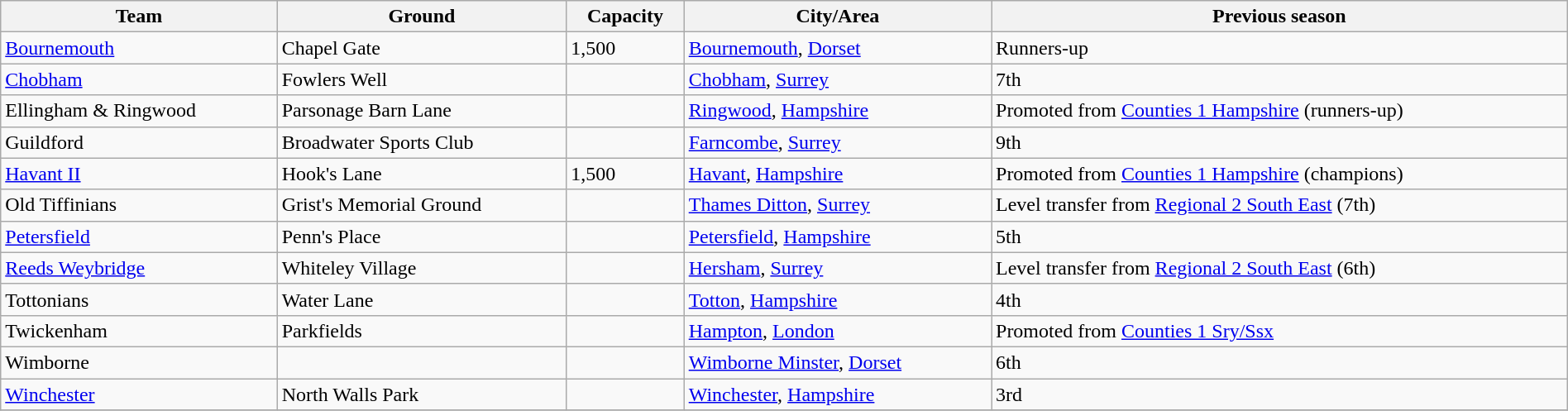<table class="wikitable sortable" width=100%>
<tr>
<th>Team</th>
<th>Ground</th>
<th>Capacity</th>
<th>City/Area</th>
<th>Previous season</th>
</tr>
<tr>
<td><a href='#'>Bournemouth</a></td>
<td>Chapel Gate</td>
<td>1,500</td>
<td><a href='#'>Bournemouth</a>, <a href='#'>Dorset</a></td>
<td>Runners-up</td>
</tr>
<tr>
<td><a href='#'>Chobham</a></td>
<td>Fowlers Well</td>
<td></td>
<td><a href='#'>Chobham</a>, <a href='#'>Surrey</a></td>
<td>7th</td>
</tr>
<tr>
<td>Ellingham & Ringwood</td>
<td>Parsonage Barn Lane</td>
<td></td>
<td><a href='#'>Ringwood</a>, <a href='#'>Hampshire</a></td>
<td>Promoted from <a href='#'>Counties 1 Hampshire</a> (runners-up)</td>
</tr>
<tr>
<td>Guildford</td>
<td>Broadwater Sports Club</td>
<td></td>
<td><a href='#'>Farncombe</a>, <a href='#'>Surrey</a></td>
<td>9th</td>
</tr>
<tr>
<td><a href='#'>Havant II</a></td>
<td>Hook's Lane</td>
<td>1,500</td>
<td><a href='#'>Havant</a>, <a href='#'>Hampshire</a></td>
<td>Promoted from <a href='#'>Counties 1 Hampshire</a> (champions)</td>
</tr>
<tr>
<td>Old Tiffinians</td>
<td>Grist's Memorial Ground</td>
<td></td>
<td><a href='#'>Thames Ditton</a>, <a href='#'>Surrey</a></td>
<td>Level transfer from <a href='#'>Regional 2 South East</a> (7th)</td>
</tr>
<tr>
<td><a href='#'>Petersfield</a></td>
<td>Penn's Place</td>
<td></td>
<td><a href='#'>Petersfield</a>, <a href='#'>Hampshire</a></td>
<td>5th</td>
</tr>
<tr>
<td><a href='#'>Reeds Weybridge</a></td>
<td>Whiteley Village</td>
<td></td>
<td><a href='#'>Hersham</a>, <a href='#'>Surrey</a></td>
<td>Level transfer from <a href='#'>Regional 2 South East</a> (6th)</td>
</tr>
<tr>
<td>Tottonians</td>
<td>Water Lane</td>
<td></td>
<td><a href='#'>Totton</a>, <a href='#'>Hampshire</a></td>
<td>4th</td>
</tr>
<tr>
<td>Twickenham</td>
<td>Parkfields</td>
<td></td>
<td><a href='#'>Hampton</a>, <a href='#'>London</a></td>
<td>Promoted from <a href='#'>Counties 1 Sry/Ssx</a></td>
</tr>
<tr>
<td>Wimborne</td>
<td></td>
<td></td>
<td><a href='#'>Wimborne Minster</a>, <a href='#'>Dorset</a></td>
<td>6th</td>
</tr>
<tr>
<td><a href='#'>Winchester</a></td>
<td>North Walls Park</td>
<td></td>
<td><a href='#'>Winchester</a>, <a href='#'>Hampshire</a></td>
<td>3rd</td>
</tr>
<tr>
</tr>
</table>
